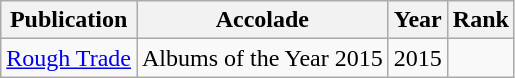<table class="sortable wikitable">
<tr>
<th>Publication</th>
<th>Accolade</th>
<th>Year</th>
<th>Rank</th>
</tr>
<tr>
<td><a href='#'>Rough Trade</a></td>
<td>Albums of the Year 2015</td>
<td>2015</td>
<td></td>
</tr>
</table>
